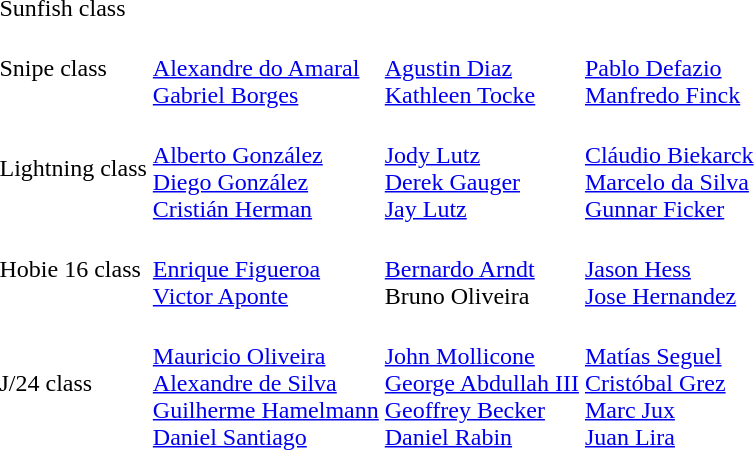<table>
<tr>
<td>Sunfish class<br></td>
<td></td>
<td></td>
<td></td>
</tr>
<tr>
<td>Snipe class<br></td>
<td><br><a href='#'>Alexandre do Amaral</a><br><a href='#'>Gabriel Borges</a></td>
<td><br><a href='#'>Agustin Diaz</a><br><a href='#'>Kathleen Tocke</a></td>
<td><br><a href='#'>Pablo Defazio</a><br><a href='#'>Manfredo Finck</a></td>
</tr>
<tr>
<td>Lightning class<br></td>
<td><br><a href='#'>Alberto González</a><br><a href='#'>Diego González</a><br><a href='#'>Cristián Herman</a></td>
<td><br><a href='#'>Jody Lutz</a><br><a href='#'>Derek Gauger</a><br><a href='#'>Jay Lutz</a></td>
<td><br><a href='#'>Cláudio Biekarck</a><br><a href='#'>Marcelo da Silva</a><br><a href='#'>Gunnar Ficker</a></td>
</tr>
<tr>
<td>Hobie 16 class<br></td>
<td><br><a href='#'>Enrique Figueroa</a><br><a href='#'>Victor Aponte</a></td>
<td><br><a href='#'>Bernardo Arndt</a><br>Bruno Oliveira</td>
<td><br><a href='#'>Jason Hess</a><br><a href='#'>Jose Hernandez</a></td>
</tr>
<tr>
<td>J/24 class<br></td>
<td><br><a href='#'>Mauricio Oliveira</a><br><a href='#'>Alexandre de Silva</a><br><a href='#'>Guilherme Hamelmann</a><br><a href='#'>Daniel Santiago</a></td>
<td><br><a href='#'>John Mollicone</a><br><a href='#'>George Abdullah III</a><br><a href='#'>Geoffrey Becker</a><br><a href='#'>Daniel Rabin</a></td>
<td><br><a href='#'>Matías Seguel</a><br><a href='#'>Cristóbal Grez</a><br><a href='#'>Marc Jux</a><br><a href='#'>Juan Lira</a></td>
</tr>
</table>
